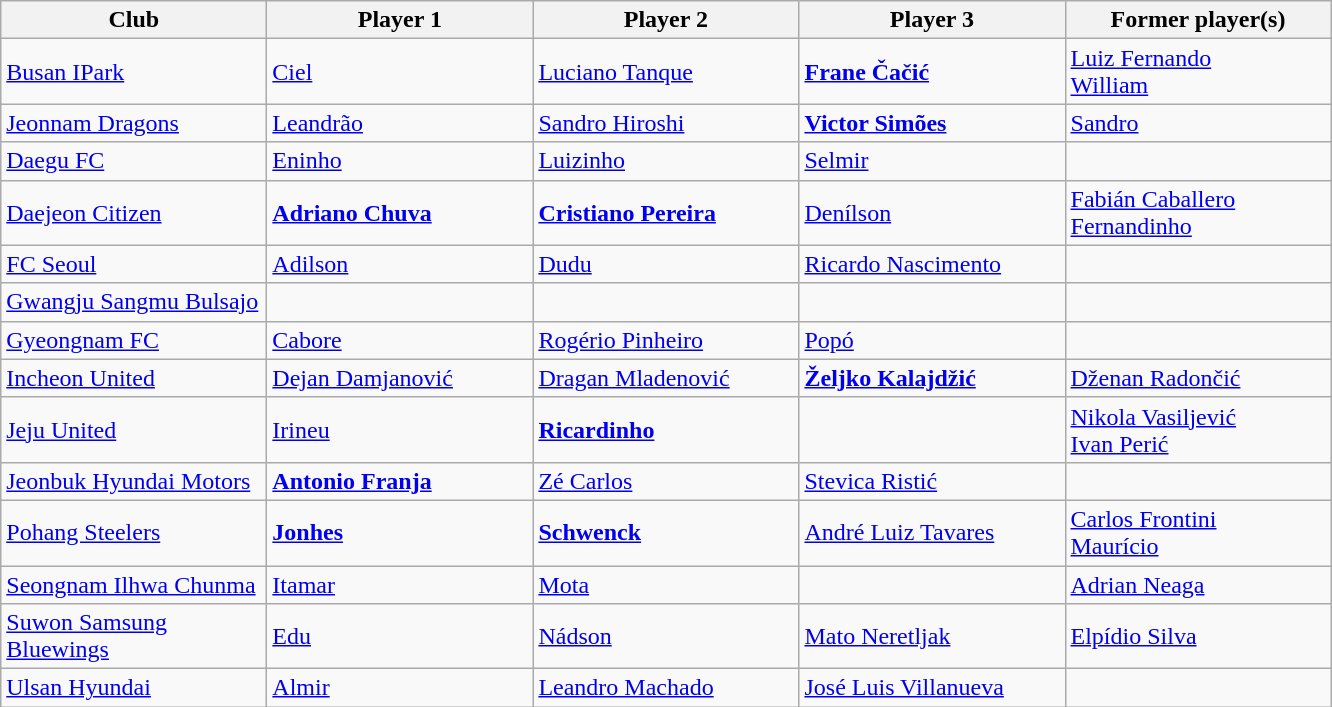<table class="wikitable">
<tr>
<th width="170">Club</th>
<th width="170">Player 1</th>
<th width="170">Player 2</th>
<th width="170">Player 3</th>
<th width="170">Former player(s)</th>
</tr>
<tr>
<td><a href='#'>Busan IPark</a></td>
<td> <a href='#'>Ciel</a></td>
<td> <a href='#'>Luciano Tanque</a></td>
<td> <strong><a href='#'>Frane Čačić</a></strong></td>
<td> <a href='#'>Luiz Fernando</a> <br>  <a href='#'>William</a></td>
</tr>
<tr>
<td><a href='#'>Jeonnam Dragons</a></td>
<td> <a href='#'>Leandrão</a></td>
<td> <a href='#'>Sandro Hiroshi</a></td>
<td> <strong><a href='#'>Victor Simões</a></strong></td>
<td> <a href='#'>Sandro</a></td>
</tr>
<tr>
<td><a href='#'>Daegu FC</a></td>
<td> <a href='#'>Eninho</a></td>
<td> <a href='#'>Luizinho</a></td>
<td> <a href='#'>Selmir</a></td>
<td></td>
</tr>
<tr>
<td><a href='#'>Daejeon Citizen</a></td>
<td> <strong><a href='#'>Adriano Chuva</a></strong></td>
<td> <strong><a href='#'>Cristiano Pereira</a></strong></td>
<td> <a href='#'>Denílson</a></td>
<td> <a href='#'>Fabián Caballero</a> <br>  <a href='#'>Fernandinho</a></td>
</tr>
<tr>
<td><a href='#'>FC Seoul</a></td>
<td> <a href='#'>Adilson</a></td>
<td> <a href='#'>Dudu</a></td>
<td> <a href='#'>Ricardo Nascimento</a></td>
<td></td>
</tr>
<tr>
<td><a href='#'>Gwangju Sangmu Bulsajo</a></td>
<td></td>
<td></td>
<td></td>
<td></td>
</tr>
<tr>
<td><a href='#'>Gyeongnam FC</a></td>
<td> <a href='#'>Cabore</a></td>
<td> <a href='#'>Rogério Pinheiro</a></td>
<td> <a href='#'>Popó</a></td>
<td></td>
</tr>
<tr>
<td><a href='#'>Incheon United</a></td>
<td> <a href='#'>Dejan Damjanović</a></td>
<td> <a href='#'>Dragan Mladenović</a></td>
<td> <strong><a href='#'>Željko Kalajdžić</a></strong></td>
<td> <a href='#'>Dženan Radončić</a></td>
</tr>
<tr>
<td><a href='#'>Jeju United</a></td>
<td> <a href='#'>Irineu</a></td>
<td> <strong><a href='#'>Ricardinho</a></strong></td>
<td></td>
<td> <a href='#'>Nikola Vasiljević</a> <br>  <a href='#'>Ivan Perić</a></td>
</tr>
<tr>
<td><a href='#'>Jeonbuk Hyundai Motors</a></td>
<td> <strong><a href='#'>Antonio Franja</a></strong></td>
<td> <a href='#'>Zé Carlos</a></td>
<td> <a href='#'>Stevica Ristić</a></td>
<td></td>
</tr>
<tr>
<td><a href='#'>Pohang Steelers</a></td>
<td> <strong><a href='#'>Jonhes</a></strong></td>
<td> <strong><a href='#'>Schwenck</a></strong></td>
<td> <a href='#'>André Luiz Tavares</a></td>
<td> <a href='#'>Carlos Frontini</a> <br>  <a href='#'>Maurício</a></td>
</tr>
<tr>
<td><a href='#'>Seongnam Ilhwa Chunma</a></td>
<td> <a href='#'>Itamar</a></td>
<td> <a href='#'>Mota</a></td>
<td></td>
<td> <a href='#'>Adrian Neaga</a></td>
</tr>
<tr>
<td><a href='#'>Suwon Samsung Bluewings</a></td>
<td> <a href='#'>Edu</a></td>
<td> <a href='#'>Nádson</a></td>
<td> <a href='#'>Mato Neretljak</a></td>
<td> <a href='#'>Elpídio Silva</a></td>
</tr>
<tr>
<td><a href='#'>Ulsan Hyundai</a></td>
<td> <a href='#'>Almir</a></td>
<td> <a href='#'>Leandro Machado</a></td>
<td> <a href='#'>José Luis Villanueva</a></td>
<td></td>
</tr>
</table>
